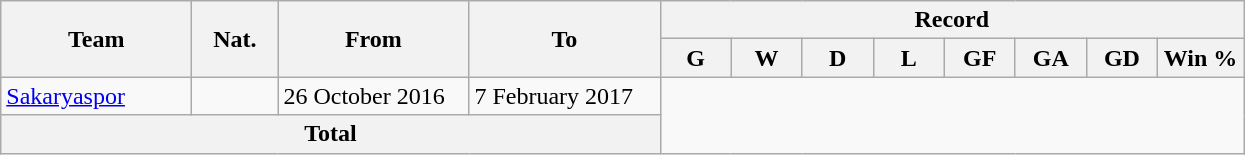<table class=wikitable style=text-align:center>
<tr>
<th rowspan="2" style="width:120px;">Team</th>
<th rowspan="2" style="width:50px;">Nat.</th>
<th rowspan="2" style="width:120px;">From</th>
<th rowspan="2" style="width:120px;">To</th>
<th colspan=8>Record</th>
</tr>
<tr>
<th width=40>G</th>
<th width=40>W</th>
<th width=40>D</th>
<th width=40>L</th>
<th width=40>GF</th>
<th width=40>GA</th>
<th width=40>GD</th>
<th width=50>Win %</th>
</tr>
<tr>
<td align=left><a href='#'>Sakaryaspor</a></td>
<td></td>
<td align=left>26 October 2016</td>
<td align=left>7 February 2017<br></td>
</tr>
<tr>
<th colspan="4">Total<br></th>
</tr>
</table>
